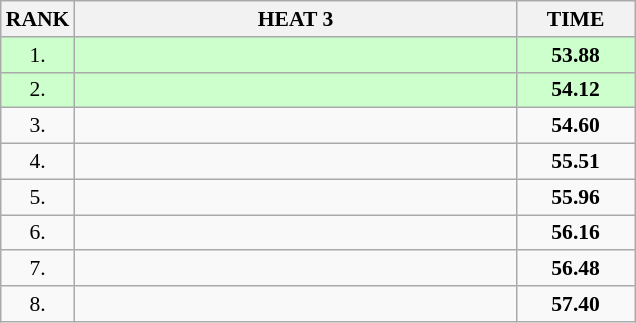<table class="wikitable" style="border-collapse: collapse; font-size: 90%;">
<tr>
<th>RANK</th>
<th style="width: 20em">HEAT 3</th>
<th style="width: 5em">TIME</th>
</tr>
<tr style="background:#ccffcc;">
<td align="center">1.</td>
<td></td>
<td align="center"><strong>53.88</strong></td>
</tr>
<tr style="background:#ccffcc;">
<td align="center">2.</td>
<td></td>
<td align="center"><strong>54.12</strong></td>
</tr>
<tr>
<td align="center">3.</td>
<td></td>
<td align="center"><strong>54.60</strong></td>
</tr>
<tr>
<td align="center">4.</td>
<td></td>
<td align="center"><strong>55.51</strong></td>
</tr>
<tr>
<td align="center">5.</td>
<td></td>
<td align="center"><strong>55.96</strong></td>
</tr>
<tr>
<td align="center">6.</td>
<td></td>
<td align="center"><strong>56.16</strong></td>
</tr>
<tr>
<td align="center">7.</td>
<td></td>
<td align="center"><strong>56.48</strong></td>
</tr>
<tr>
<td align="center">8.</td>
<td></td>
<td align="center"><strong>57.40</strong></td>
</tr>
</table>
